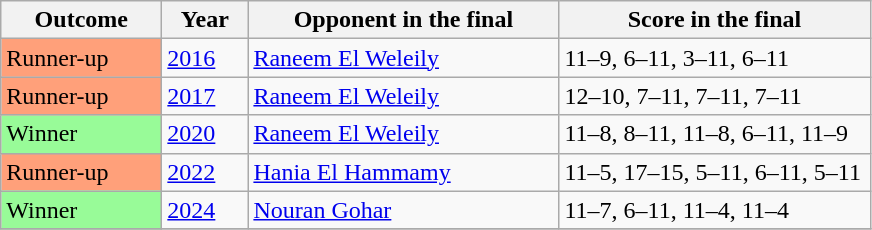<table class="sortable wikitable">
<tr>
<th style="width:100px;">Outcome</th>
<th width="50">Year</th>
<th style="width:200px;">Opponent in the final</th>
<th style="width:200px;">Score in the final</th>
</tr>
<tr>
<td style="background:#ffa07a;">Runner-up</td>
<td><a href='#'>2016</a></td>
<td> <a href='#'>Raneem El Weleily</a></td>
<td>11–9, 6–11, 3–11, 6–11</td>
</tr>
<tr>
<td style="background:#ffa07a;">Runner-up</td>
<td><a href='#'>2017</a></td>
<td> <a href='#'>Raneem El Weleily</a></td>
<td>12–10, 7–11, 7–11, 7–11</td>
</tr>
<tr>
<td style="background:#98fb98;">Winner</td>
<td><a href='#'>2020</a></td>
<td> <a href='#'>Raneem El Weleily</a></td>
<td>11–8, 8–11, 11–8, 6–11, 11–9</td>
</tr>
<tr>
<td style="background:#ffa07a;">Runner-up</td>
<td><a href='#'>2022</a></td>
<td> <a href='#'>Hania El Hammamy</a></td>
<td>11–5, 17–15, 5–11, 6–11, 5–11</td>
</tr>
<tr>
<td style="background:#98fb98;">Winner</td>
<td><a href='#'>2024</a></td>
<td> <a href='#'>Nouran Gohar</a></td>
<td>11–7, 6–11, 11–4, 11–4</td>
</tr>
<tr>
</tr>
</table>
